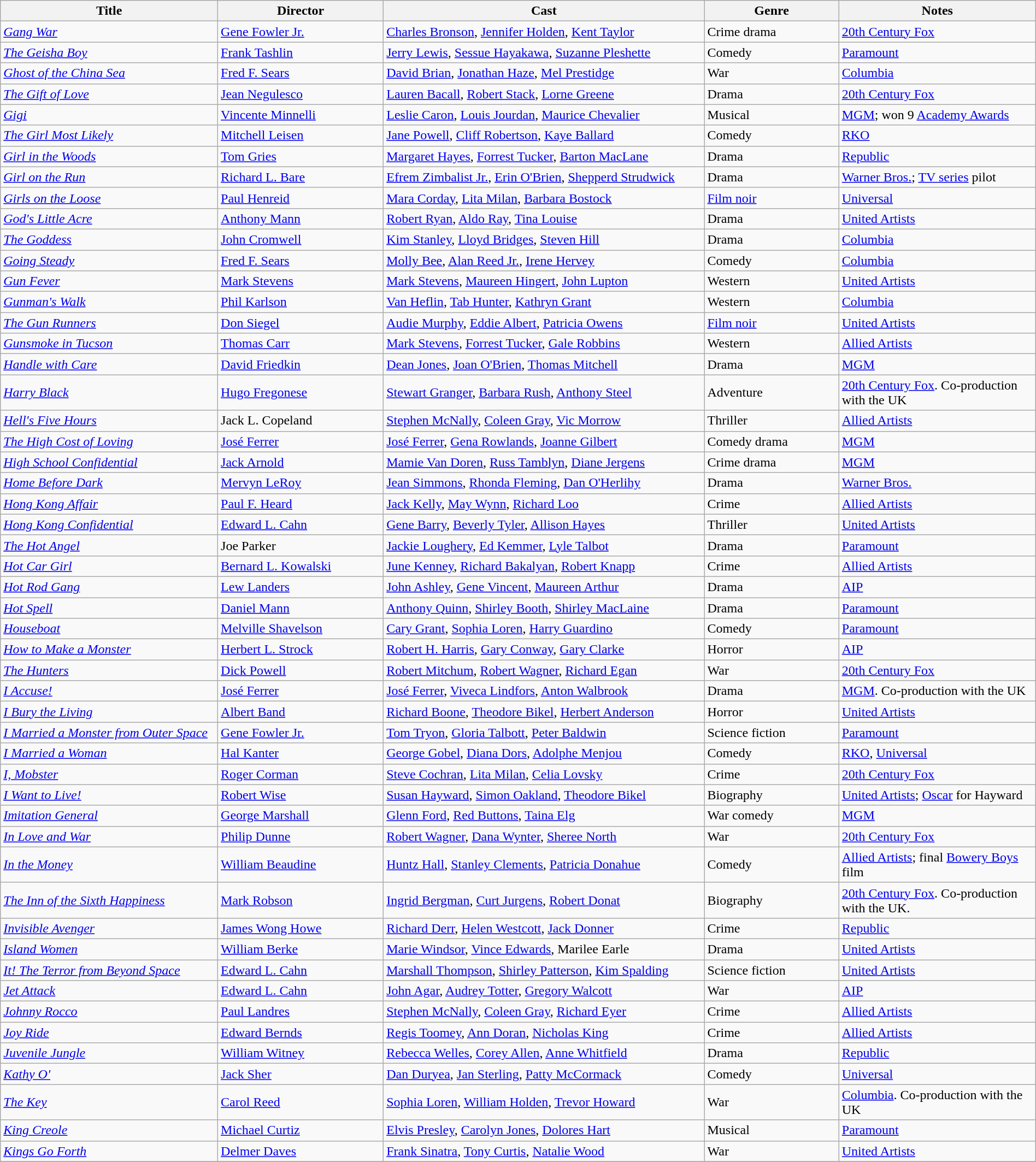<table class="wikitable" style="width:100%;">
<tr>
<th style="width:21%;">Title</th>
<th style="width:16%;">Director</th>
<th style="width:31%;">Cast</th>
<th style="width:13%;">Genre</th>
<th style="width:19%;">Notes</th>
</tr>
<tr>
<td><em><a href='#'>Gang War</a></em></td>
<td><a href='#'>Gene Fowler Jr.</a></td>
<td><a href='#'>Charles Bronson</a>, <a href='#'>Jennifer Holden</a>, <a href='#'>Kent Taylor</a></td>
<td>Crime drama</td>
<td><a href='#'>20th Century Fox</a></td>
</tr>
<tr>
<td><em><a href='#'>The Geisha Boy</a></em></td>
<td><a href='#'>Frank Tashlin</a></td>
<td><a href='#'>Jerry Lewis</a>, <a href='#'>Sessue Hayakawa</a>, <a href='#'>Suzanne Pleshette</a></td>
<td>Comedy</td>
<td><a href='#'>Paramount</a></td>
</tr>
<tr>
<td><em><a href='#'>Ghost of the China Sea</a></em></td>
<td><a href='#'>Fred F. Sears</a></td>
<td><a href='#'>David Brian</a>, <a href='#'>Jonathan Haze</a>, <a href='#'>Mel Prestidge</a></td>
<td>War</td>
<td><a href='#'>Columbia</a></td>
</tr>
<tr>
<td><em><a href='#'>The Gift of Love</a></em></td>
<td><a href='#'>Jean Negulesco</a></td>
<td><a href='#'>Lauren Bacall</a>, <a href='#'>Robert Stack</a>, <a href='#'>Lorne Greene</a></td>
<td>Drama</td>
<td><a href='#'>20th Century Fox</a></td>
</tr>
<tr>
<td><em><a href='#'>Gigi</a></em></td>
<td><a href='#'>Vincente Minnelli</a></td>
<td><a href='#'>Leslie Caron</a>, <a href='#'>Louis Jourdan</a>, <a href='#'>Maurice Chevalier</a></td>
<td>Musical</td>
<td><a href='#'>MGM</a>; won 9 <a href='#'>Academy Awards</a></td>
</tr>
<tr>
<td><em><a href='#'>The Girl Most Likely</a></em></td>
<td><a href='#'>Mitchell Leisen</a></td>
<td><a href='#'>Jane Powell</a>, <a href='#'>Cliff Robertson</a>, <a href='#'>Kaye Ballard</a></td>
<td>Comedy</td>
<td><a href='#'>RKO</a></td>
</tr>
<tr>
<td><em><a href='#'>Girl in the Woods</a></em></td>
<td><a href='#'>Tom Gries</a></td>
<td><a href='#'>Margaret Hayes</a>, <a href='#'>Forrest Tucker</a>, <a href='#'>Barton MacLane</a></td>
<td>Drama</td>
<td><a href='#'>Republic</a></td>
</tr>
<tr>
<td><em><a href='#'>Girl on the Run</a></em></td>
<td><a href='#'>Richard L. Bare</a></td>
<td><a href='#'>Efrem Zimbalist Jr.</a>, <a href='#'>Erin O'Brien</a>, <a href='#'>Shepperd Strudwick</a></td>
<td>Drama</td>
<td><a href='#'>Warner Bros.</a>; <a href='#'>TV series</a> pilot</td>
</tr>
<tr>
<td><em><a href='#'>Girls on the Loose</a></em></td>
<td><a href='#'>Paul Henreid</a></td>
<td><a href='#'>Mara Corday</a>, <a href='#'>Lita Milan</a>, <a href='#'>Barbara Bostock</a></td>
<td><a href='#'>Film noir</a></td>
<td><a href='#'>Universal</a></td>
</tr>
<tr>
<td><em><a href='#'>God's Little Acre</a></em></td>
<td><a href='#'>Anthony Mann</a></td>
<td><a href='#'>Robert Ryan</a>, <a href='#'>Aldo Ray</a>, <a href='#'>Tina Louise</a></td>
<td>Drama</td>
<td><a href='#'>United Artists</a></td>
</tr>
<tr>
<td><em><a href='#'>The Goddess</a></em></td>
<td><a href='#'>John Cromwell</a></td>
<td><a href='#'>Kim Stanley</a>, <a href='#'>Lloyd Bridges</a>, <a href='#'>Steven Hill</a></td>
<td>Drama</td>
<td><a href='#'>Columbia</a></td>
</tr>
<tr>
<td><em><a href='#'>Going Steady</a></em></td>
<td><a href='#'>Fred F. Sears</a></td>
<td><a href='#'>Molly Bee</a>, <a href='#'>Alan Reed Jr.</a>, <a href='#'>Irene Hervey</a></td>
<td>Comedy</td>
<td><a href='#'>Columbia</a></td>
</tr>
<tr>
<td><em><a href='#'>Gun Fever</a></em></td>
<td><a href='#'>Mark Stevens</a></td>
<td><a href='#'>Mark Stevens</a>, <a href='#'>Maureen Hingert</a>, <a href='#'>John Lupton</a></td>
<td>Western</td>
<td><a href='#'>United Artists</a></td>
</tr>
<tr>
<td><em><a href='#'>Gunman's Walk</a></em></td>
<td><a href='#'>Phil Karlson</a></td>
<td><a href='#'>Van Heflin</a>, <a href='#'>Tab Hunter</a>, <a href='#'>Kathryn Grant</a></td>
<td>Western</td>
<td><a href='#'>Columbia</a></td>
</tr>
<tr>
<td><em><a href='#'>The Gun Runners</a></em></td>
<td><a href='#'>Don Siegel</a></td>
<td><a href='#'>Audie Murphy</a>, <a href='#'>Eddie Albert</a>, <a href='#'>Patricia Owens</a></td>
<td><a href='#'>Film noir</a></td>
<td><a href='#'>United Artists</a></td>
</tr>
<tr>
<td><em><a href='#'>Gunsmoke in Tucson</a></em></td>
<td><a href='#'>Thomas Carr</a></td>
<td><a href='#'>Mark Stevens</a>, <a href='#'>Forrest Tucker</a>, <a href='#'>Gale Robbins</a></td>
<td>Western</td>
<td><a href='#'>Allied Artists</a></td>
</tr>
<tr>
<td><em><a href='#'>Handle with Care</a></em></td>
<td><a href='#'>David Friedkin</a></td>
<td><a href='#'>Dean Jones</a>, <a href='#'>Joan O'Brien</a>, <a href='#'>Thomas Mitchell</a></td>
<td>Drama</td>
<td><a href='#'>MGM</a></td>
</tr>
<tr>
<td><em><a href='#'>Harry Black</a></em></td>
<td><a href='#'>Hugo Fregonese</a></td>
<td><a href='#'>Stewart Granger</a>, <a href='#'>Barbara Rush</a>, <a href='#'>Anthony Steel</a></td>
<td>Adventure</td>
<td><a href='#'>20th Century Fox</a>. Co-production with the UK</td>
</tr>
<tr>
<td><em><a href='#'>Hell's Five Hours</a></em></td>
<td>Jack L. Copeland</td>
<td><a href='#'>Stephen McNally</a>,  <a href='#'>Coleen Gray</a>, <a href='#'>Vic Morrow</a></td>
<td>Thriller</td>
<td><a href='#'>Allied Artists</a></td>
</tr>
<tr>
<td><em><a href='#'>The High Cost of Loving</a></em></td>
<td><a href='#'>José Ferrer</a></td>
<td><a href='#'>José Ferrer</a>, <a href='#'>Gena Rowlands</a>, <a href='#'>Joanne Gilbert</a></td>
<td>Comedy drama</td>
<td><a href='#'>MGM</a></td>
</tr>
<tr>
<td><em><a href='#'>High School Confidential</a></em></td>
<td><a href='#'>Jack Arnold</a></td>
<td><a href='#'>Mamie Van Doren</a>, <a href='#'>Russ Tamblyn</a>, <a href='#'>Diane Jergens</a></td>
<td>Crime drama</td>
<td><a href='#'>MGM</a></td>
</tr>
<tr>
<td><em><a href='#'>Home Before Dark</a></em></td>
<td><a href='#'>Mervyn LeRoy</a></td>
<td><a href='#'>Jean Simmons</a>, <a href='#'>Rhonda Fleming</a>, <a href='#'>Dan O'Herlihy</a></td>
<td>Drama</td>
<td><a href='#'>Warner Bros.</a></td>
</tr>
<tr>
<td><em><a href='#'>Hong Kong Affair</a></em></td>
<td><a href='#'>Paul F. Heard</a></td>
<td><a href='#'>Jack Kelly</a>, <a href='#'>May Wynn</a>, <a href='#'>Richard Loo</a></td>
<td>Crime</td>
<td><a href='#'>Allied Artists</a></td>
</tr>
<tr>
<td><em><a href='#'>Hong Kong Confidential</a></em></td>
<td><a href='#'>Edward L. Cahn</a></td>
<td><a href='#'>Gene Barry</a>, <a href='#'>Beverly Tyler</a>, <a href='#'>Allison Hayes</a></td>
<td>Thriller</td>
<td><a href='#'>United Artists</a></td>
</tr>
<tr>
<td><em><a href='#'>The Hot Angel</a></em></td>
<td>Joe Parker</td>
<td><a href='#'>Jackie Loughery</a>, <a href='#'>Ed Kemmer</a>, <a href='#'>Lyle Talbot</a></td>
<td>Drama</td>
<td><a href='#'>Paramount</a></td>
</tr>
<tr>
<td><em><a href='#'>Hot Car Girl</a></em></td>
<td><a href='#'>Bernard L. Kowalski</a></td>
<td><a href='#'>June Kenney</a>, <a href='#'>Richard Bakalyan</a>, <a href='#'>Robert Knapp</a></td>
<td>Crime</td>
<td><a href='#'>Allied Artists</a></td>
</tr>
<tr>
<td><em><a href='#'>Hot Rod Gang</a></em></td>
<td><a href='#'>Lew Landers</a></td>
<td><a href='#'>John Ashley</a>, <a href='#'>Gene Vincent</a>, <a href='#'>Maureen Arthur</a></td>
<td>Drama</td>
<td><a href='#'>AIP</a></td>
</tr>
<tr>
<td><em><a href='#'>Hot Spell</a></em></td>
<td><a href='#'>Daniel Mann</a></td>
<td><a href='#'>Anthony Quinn</a>, <a href='#'>Shirley Booth</a>, <a href='#'>Shirley MacLaine</a></td>
<td>Drama</td>
<td><a href='#'>Paramount</a></td>
</tr>
<tr>
<td><em><a href='#'>Houseboat</a></em></td>
<td><a href='#'>Melville Shavelson</a></td>
<td><a href='#'>Cary Grant</a>, <a href='#'>Sophia Loren</a>, <a href='#'>Harry Guardino</a></td>
<td>Comedy</td>
<td><a href='#'>Paramount</a></td>
</tr>
<tr>
<td><em><a href='#'>How to Make a Monster</a></em></td>
<td><a href='#'>Herbert L. Strock</a></td>
<td><a href='#'>Robert H. Harris</a>, <a href='#'>Gary Conway</a>, <a href='#'>Gary Clarke</a></td>
<td>Horror</td>
<td><a href='#'>AIP</a></td>
</tr>
<tr>
<td><em><a href='#'>The Hunters</a></em></td>
<td><a href='#'>Dick Powell</a></td>
<td><a href='#'>Robert Mitchum</a>, <a href='#'>Robert Wagner</a>, <a href='#'>Richard Egan</a></td>
<td>War</td>
<td><a href='#'>20th Century Fox</a></td>
</tr>
<tr>
<td><em><a href='#'>I Accuse!</a></em></td>
<td><a href='#'>José Ferrer</a></td>
<td><a href='#'>José Ferrer</a>, <a href='#'>Viveca Lindfors</a>, <a href='#'>Anton Walbrook</a></td>
<td>Drama</td>
<td><a href='#'>MGM</a>. Co-production with the UK</td>
</tr>
<tr>
<td><em><a href='#'>I Bury the Living</a></em></td>
<td><a href='#'>Albert Band</a></td>
<td><a href='#'>Richard Boone</a>, <a href='#'>Theodore Bikel</a>, <a href='#'>Herbert Anderson</a></td>
<td>Horror</td>
<td><a href='#'>United Artists</a></td>
</tr>
<tr>
<td><em><a href='#'>I Married a Monster from Outer Space</a></em></td>
<td><a href='#'>Gene Fowler Jr.</a></td>
<td><a href='#'>Tom Tryon</a>, <a href='#'>Gloria Talbott</a>, <a href='#'>Peter Baldwin</a></td>
<td>Science fiction</td>
<td><a href='#'>Paramount</a></td>
</tr>
<tr>
<td><em><a href='#'>I Married a Woman</a></em></td>
<td><a href='#'>Hal Kanter</a></td>
<td><a href='#'>George Gobel</a>, <a href='#'>Diana Dors</a>, <a href='#'>Adolphe Menjou</a></td>
<td>Comedy</td>
<td><a href='#'>RKO</a>, <a href='#'>Universal</a></td>
</tr>
<tr>
<td><em><a href='#'>I, Mobster</a></em></td>
<td><a href='#'>Roger Corman</a></td>
<td><a href='#'>Steve Cochran</a>, <a href='#'>Lita Milan</a>, <a href='#'>Celia Lovsky</a></td>
<td>Crime</td>
<td><a href='#'>20th Century Fox</a></td>
</tr>
<tr>
<td><em><a href='#'>I Want to Live!</a></em></td>
<td><a href='#'>Robert Wise</a></td>
<td><a href='#'>Susan Hayward</a>, <a href='#'>Simon Oakland</a>, <a href='#'>Theodore Bikel</a></td>
<td>Biography</td>
<td><a href='#'>United Artists</a>; <a href='#'>Oscar</a> for Hayward</td>
</tr>
<tr>
<td><em><a href='#'>Imitation General</a></em></td>
<td><a href='#'>George Marshall</a></td>
<td><a href='#'>Glenn Ford</a>, <a href='#'>Red Buttons</a>, <a href='#'>Taina Elg</a></td>
<td>War comedy</td>
<td><a href='#'>MGM</a></td>
</tr>
<tr>
<td><em><a href='#'>In Love and War</a></em></td>
<td><a href='#'>Philip Dunne</a></td>
<td><a href='#'>Robert Wagner</a>, <a href='#'>Dana Wynter</a>, <a href='#'>Sheree North</a></td>
<td>War</td>
<td><a href='#'>20th Century Fox</a></td>
</tr>
<tr>
<td><em><a href='#'>In the Money</a></em></td>
<td><a href='#'>William Beaudine</a></td>
<td><a href='#'>Huntz Hall</a>, <a href='#'>Stanley Clements</a>, <a href='#'>Patricia Donahue</a></td>
<td>Comedy</td>
<td><a href='#'>Allied Artists</a>; final <a href='#'>Bowery Boys</a> film</td>
</tr>
<tr>
<td><em><a href='#'>The Inn of the Sixth Happiness</a></em></td>
<td><a href='#'>Mark Robson</a></td>
<td><a href='#'>Ingrid Bergman</a>, <a href='#'>Curt Jurgens</a>, <a href='#'>Robert Donat</a></td>
<td>Biography</td>
<td><a href='#'>20th Century Fox</a>. Co-production with the UK.</td>
</tr>
<tr>
<td><em><a href='#'>Invisible Avenger</a></em></td>
<td><a href='#'>James Wong Howe</a></td>
<td><a href='#'>Richard Derr</a>, <a href='#'>Helen Westcott</a>, <a href='#'>Jack Donner</a></td>
<td>Crime</td>
<td><a href='#'>Republic</a></td>
</tr>
<tr>
<td><em><a href='#'>Island Women</a></em></td>
<td><a href='#'>William Berke</a></td>
<td><a href='#'>Marie Windsor</a>, <a href='#'>Vince Edwards</a>, Marilee Earle</td>
<td>Drama</td>
<td><a href='#'>United Artists</a></td>
</tr>
<tr>
<td><em><a href='#'>It! The Terror from Beyond Space</a></em></td>
<td><a href='#'>Edward L. Cahn</a></td>
<td><a href='#'>Marshall Thompson</a>, <a href='#'>Shirley Patterson</a>, <a href='#'>Kim Spalding</a></td>
<td>Science fiction</td>
<td><a href='#'>United Artists</a></td>
</tr>
<tr>
<td><em><a href='#'>Jet Attack</a></em></td>
<td><a href='#'>Edward L. Cahn</a></td>
<td><a href='#'>John Agar</a>, <a href='#'>Audrey Totter</a>, <a href='#'>Gregory Walcott</a></td>
<td>War</td>
<td><a href='#'>AIP</a></td>
</tr>
<tr>
<td><em><a href='#'>Johnny Rocco</a></em></td>
<td><a href='#'>Paul Landres</a></td>
<td><a href='#'>Stephen McNally</a>, <a href='#'>Coleen Gray</a>, <a href='#'>Richard Eyer</a></td>
<td>Crime</td>
<td><a href='#'>Allied Artists</a></td>
</tr>
<tr>
<td><em><a href='#'>Joy Ride</a></em></td>
<td><a href='#'>Edward Bernds</a></td>
<td><a href='#'>Regis Toomey</a>, <a href='#'>Ann Doran</a>, <a href='#'>Nicholas King</a></td>
<td>Crime</td>
<td><a href='#'>Allied Artists</a></td>
</tr>
<tr>
<td><em><a href='#'>Juvenile Jungle</a></em></td>
<td><a href='#'>William Witney</a></td>
<td><a href='#'>Rebecca Welles</a>, <a href='#'>Corey Allen</a>, <a href='#'>Anne Whitfield</a></td>
<td>Drama</td>
<td><a href='#'>Republic</a></td>
</tr>
<tr>
<td><em><a href='#'>Kathy O'</a></em></td>
<td><a href='#'>Jack Sher</a></td>
<td><a href='#'>Dan Duryea</a>, <a href='#'>Jan Sterling</a>, <a href='#'>Patty McCormack</a></td>
<td>Comedy</td>
<td><a href='#'>Universal</a></td>
</tr>
<tr>
<td><em><a href='#'>The Key</a></em></td>
<td><a href='#'>Carol Reed</a></td>
<td><a href='#'>Sophia Loren</a>, <a href='#'>William Holden</a>, <a href='#'>Trevor Howard</a></td>
<td>War</td>
<td><a href='#'>Columbia</a>. Co-production with the UK</td>
</tr>
<tr>
<td><em><a href='#'>King Creole</a></em></td>
<td><a href='#'>Michael Curtiz</a></td>
<td><a href='#'>Elvis Presley</a>, <a href='#'>Carolyn Jones</a>, <a href='#'>Dolores Hart</a></td>
<td>Musical</td>
<td><a href='#'>Paramount</a></td>
</tr>
<tr>
<td><em><a href='#'>Kings Go Forth</a></em></td>
<td><a href='#'>Delmer Daves</a></td>
<td><a href='#'>Frank Sinatra</a>, <a href='#'>Tony Curtis</a>, <a href='#'>Natalie Wood</a></td>
<td>War</td>
<td><a href='#'>United Artists</a></td>
</tr>
<tr>
</tr>
</table>
